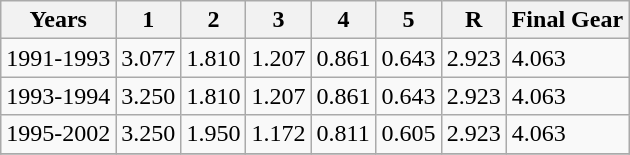<table class=wikitable>
<tr>
<th>Years</th>
<th>1</th>
<th>2</th>
<th>3</th>
<th>4</th>
<th>5</th>
<th>R</th>
<th>Final Gear</th>
</tr>
<tr>
<td>1991-1993</td>
<td rowspan=1>3.077</td>
<td rowspan=1>1.810</td>
<td rowspan=1>1.207</td>
<td rowspan=1>0.861</td>
<td rowspan=1>0.643</td>
<td rowspan=1>2.923</td>
<td rowspan=1>4.063</td>
</tr>
<tr>
<td>1993-1994</td>
<td rowspan=1>3.250</td>
<td rowspan=1>1.810</td>
<td rowspan=1>1.207</td>
<td rowspan=1>0.861</td>
<td rowspan=1>0.643</td>
<td rowspan=1>2.923</td>
<td rowspan=1>4.063</td>
</tr>
<tr>
<td>1995-2002</td>
<td rowspan=1>3.250</td>
<td rowspan=1>1.950</td>
<td rowspan=1>1.172</td>
<td rowspan=1>0.811</td>
<td rowspan=1>0.605</td>
<td rowspan=1>2.923</td>
<td rowspan=1>4.063</td>
</tr>
<tr>
</tr>
</table>
